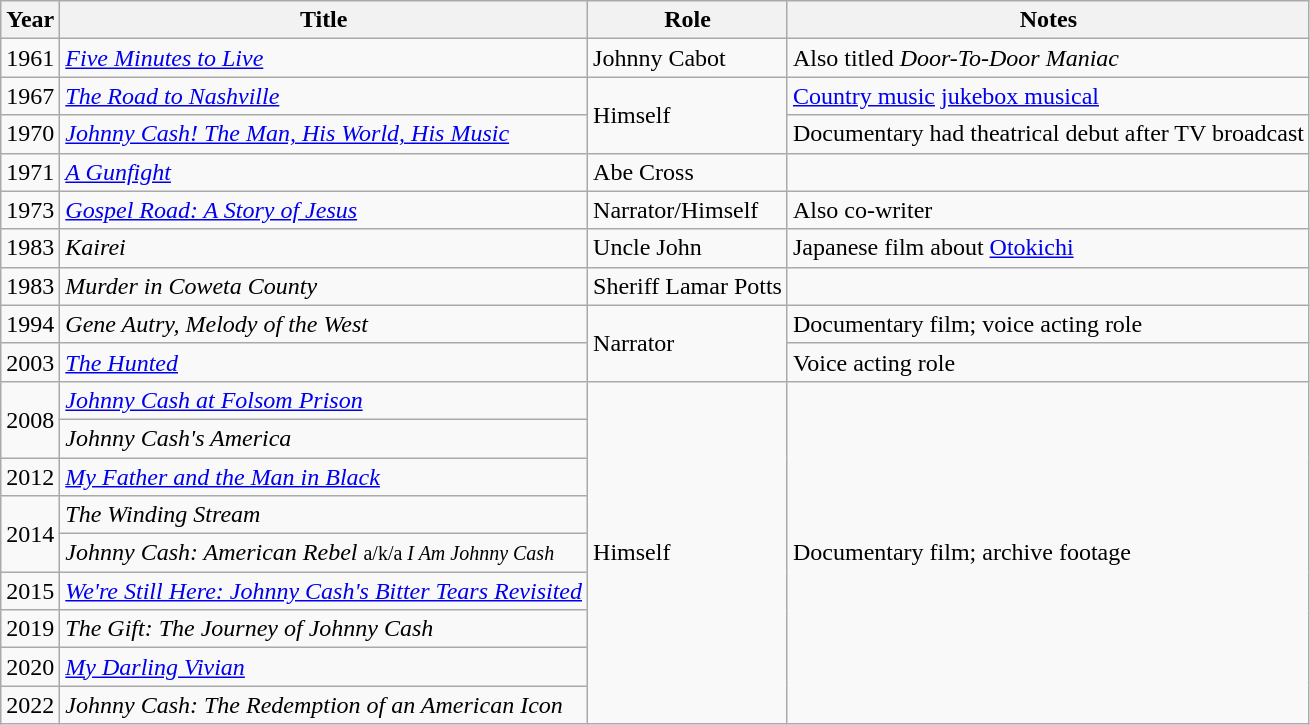<table class="wikitable plainrwheaders sortable">
<tr>
<th>Year</th>
<th>Title</th>
<th>Role</th>
<th class="unsortable">Notes</th>
</tr>
<tr>
<td>1961</td>
<td><em><a href='#'>Five Minutes to Live</a></em></td>
<td>Johnny Cabot</td>
<td>Also titled <em>Door-To-Door Maniac</em></td>
</tr>
<tr>
<td>1967</td>
<td data-sort-value="Road to Nashville, The"><em><a href='#'>The Road to Nashville</a></em></td>
<td rowspan="2">Himself</td>
<td><a href='#'>Country music</a> <a href='#'>jukebox musical</a></td>
</tr>
<tr>
<td>1970</td>
<td><em><a href='#'>Johnny Cash! The Man, His World, His Music</a></em></td>
<td>Documentary had theatrical debut after TV broadcast</td>
</tr>
<tr>
<td>1971</td>
<td data-sort-value="Gunfight, A"><em><a href='#'>A Gunfight</a></em></td>
<td>Abe Cross</td>
<td></td>
</tr>
<tr>
<td>1973</td>
<td><em><a href='#'>Gospel Road: A Story of Jesus</a></em></td>
<td>Narrator/Himself</td>
<td>Also co-writer</td>
</tr>
<tr>
<td>1983</td>
<td><em>Kairei</em></td>
<td>Uncle John</td>
<td>Japanese film about <a href='#'>Otokichi</a></td>
</tr>
<tr>
<td>1983</td>
<td><em>Murder in Coweta County</em></td>
<td>Sheriff Lamar Potts</td>
</tr>
<tr>
<td>1994</td>
<td><em>Gene Autry, Melody of the West</em></td>
<td rowspan="2">Narrator</td>
<td>Documentary film; voice acting role</td>
</tr>
<tr>
<td>2003</td>
<td data-sort-value="Hunted, The"><em><a href='#'>The Hunted</a></em></td>
<td>Voice acting role</td>
</tr>
<tr>
<td rowspan="2">2008</td>
<td><em><a href='#'>Johnny Cash at Folsom Prison</a></em></td>
<td rowspan="9">Himself</td>
<td rowspan="9">Documentary film; archive footage</td>
</tr>
<tr>
<td><em>Johnny Cash's America</em></td>
</tr>
<tr>
<td>2012</td>
<td><em><a href='#'>My Father and the Man in Black</a></em></td>
</tr>
<tr>
<td rowspan="2">2014</td>
<td data-sort-value="Winding Stream, The"><em>The Winding Stream</em></td>
</tr>
<tr>
<td><em>Johnny Cash: American Rebel</em> <small>a/k/a <em>I Am Johnny Cash</em></small></td>
</tr>
<tr>
<td>2015</td>
<td><em><a href='#'>We're Still Here: Johnny Cash's Bitter Tears Revisited</a></em></td>
</tr>
<tr>
<td>2019</td>
<td data-sort-value="Gift: The Journey of Johnny Cash, The"><em>The Gift: The Journey of Johnny Cash</em></td>
</tr>
<tr>
<td>2020</td>
<td><em><a href='#'>My Darling Vivian</a></em></td>
</tr>
<tr>
<td>2022</td>
<td><em>Johnny Cash: The Redemption of an American Icon</em></td>
</tr>
</table>
